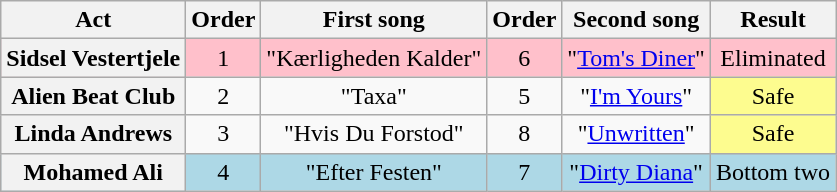<table class="wikitable plainrowheaders" style="text-align:center;">
<tr>
<th>Act</th>
<th>Order</th>
<th>First song</th>
<th>Order</th>
<th>Second song</th>
<th>Result</th>
</tr>
<tr style="background:pink;">
<th scope=row>Sidsel Vestertjele</th>
<td>1</td>
<td>"Kærligheden Kalder"</td>
<td>6</td>
<td>"<a href='#'>Tom's Diner</a>"</td>
<td>Eliminated</td>
</tr>
<tr>
<th scope=row>Alien Beat Club</th>
<td>2</td>
<td>"Taxa"</td>
<td>5</td>
<td>"<a href='#'>I'm Yours</a>"</td>
<td style="background:#fdfc8f;">Safe</td>
</tr>
<tr>
<th scope=row>Linda Andrews</th>
<td>3</td>
<td>"Hvis Du Forstod"</td>
<td>8</td>
<td>"<a href='#'>Unwritten</a>"</td>
<td style="background:#fdfc8f;">Safe</td>
</tr>
<tr style="background:lightblue;">
<th scope=row>Mohamed Ali</th>
<td>4</td>
<td>"Efter Festen"</td>
<td>7</td>
<td>"<a href='#'>Dirty Diana</a>"</td>
<td>Bottom two</td>
</tr>
</table>
